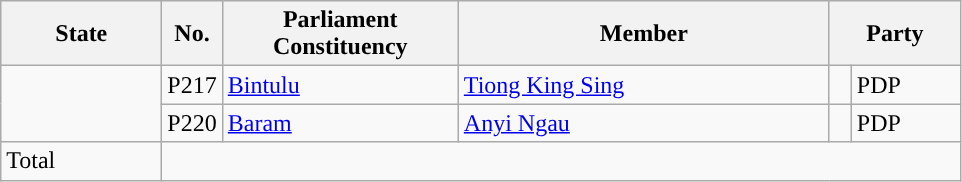<table class ="wikitable sortable">
<tr>
<th style="width:100px;">State</th>
<th style="width:30px;">No.</th>
<th style="width:150px;">Parliament Constituency</th>
<th style="width:240px;">Member</th>
<th style="width:80px;" colspan=2>Party</th>
</tr>
<tr>
<td rowspan=2></td>
<td>P217</td>
<td><a href='#'>Bintulu</a></td>
<td><a href='#'>Tiong King Sing</a></td>
<td></td>
<td>PDP</td>
</tr>
<tr>
<td>P220</td>
<td><a href='#'>Baram</a></td>
<td><a href='#'>Anyi Ngau</a></td>
<td></td>
<td>PDP</td>
</tr>
<tr>
<td>Total</td>
<td style="width:30px;" colspan=6></td>
</tr>
</table>
